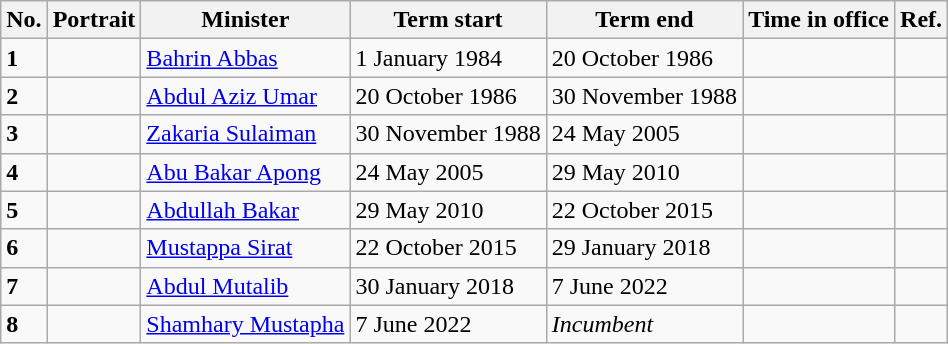<table class="wikitable">
<tr>
<th>No.</th>
<th>Portrait</th>
<th>Minister</th>
<th>Term start</th>
<th>Term end</th>
<th>Time in office</th>
<th>Ref.</th>
</tr>
<tr>
<td><strong>1</strong></td>
<td></td>
<td><a href='#'>Bahrin Abbas</a></td>
<td>1 January 1984</td>
<td>20 October 1986</td>
<td></td>
<td></td>
</tr>
<tr>
<td><strong>2</strong></td>
<td></td>
<td><a href='#'>Abdul Aziz Umar</a></td>
<td>20 October 1986</td>
<td>30 November 1988</td>
<td></td>
<td></td>
</tr>
<tr>
<td><strong>3</strong></td>
<td></td>
<td><a href='#'>Zakaria Sulaiman</a></td>
<td>30 November 1988</td>
<td>24 May 2005</td>
<td></td>
<td></td>
</tr>
<tr>
<td><strong>4</strong></td>
<td></td>
<td><a href='#'>Abu Bakar Apong</a></td>
<td>24 May 2005</td>
<td>29 May 2010</td>
<td></td>
<td></td>
</tr>
<tr>
<td><strong>5</strong></td>
<td></td>
<td><a href='#'>Abdullah Bakar</a></td>
<td>29 May 2010</td>
<td>22 October 2015</td>
<td></td>
<td></td>
</tr>
<tr>
<td><strong>6</strong></td>
<td></td>
<td><a href='#'>Mustappa Sirat</a></td>
<td>22 October 2015</td>
<td>29 January 2018</td>
<td></td>
<td></td>
</tr>
<tr>
<td><strong>7</strong></td>
<td></td>
<td><a href='#'>Abdul Mutalib</a></td>
<td>30 January 2018</td>
<td>7 June 2022</td>
<td></td>
<td></td>
</tr>
<tr>
<td><strong>8</strong></td>
<td></td>
<td><a href='#'>Shamhary Mustapha</a></td>
<td>7 June 2022</td>
<td><em>Incumbent</em></td>
<td></td>
<td></td>
</tr>
</table>
